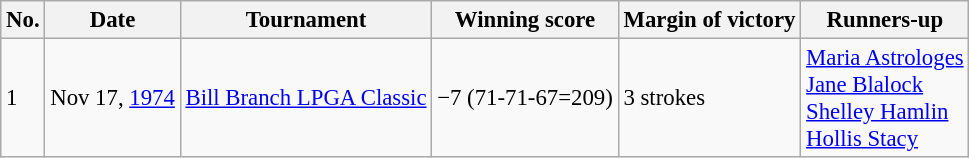<table class="wikitable" style="font-size:95%;">
<tr>
<th>No.</th>
<th>Date</th>
<th>Tournament</th>
<th>Winning score</th>
<th>Margin of victory</th>
<th>Runners-up</th>
</tr>
<tr>
<td>1</td>
<td>Nov 17, <a href='#'>1974</a></td>
<td><a href='#'>Bill Branch LPGA Classic</a></td>
<td>−7 (71-71-67=209)</td>
<td>3 strokes</td>
<td> <a href='#'>Maria Astrologes</a><br> <a href='#'>Jane Blalock</a><br> <a href='#'>Shelley Hamlin</a><br> <a href='#'>Hollis Stacy</a></td>
</tr>
</table>
